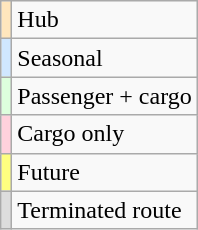<table class="wikitable">
<tr>
<td style="background:#ffe6bd;"></td>
<td>Hub</td>
</tr>
<tr>
<td style="background:#d0e7ff;"></td>
<td>Seasonal</td>
</tr>
<tr>
<td style="background:#dfd;"></td>
<td>Passenger + cargo</td>
</tr>
<tr>
<td style="background:#ffd1dc;"></td>
<td>Cargo only</td>
</tr>
<tr>
<td style="background:#ffff80;"></td>
<td>Future</td>
</tr>
<tr>
<td style="background:#ddd;"></td>
<td>Terminated route</td>
</tr>
</table>
